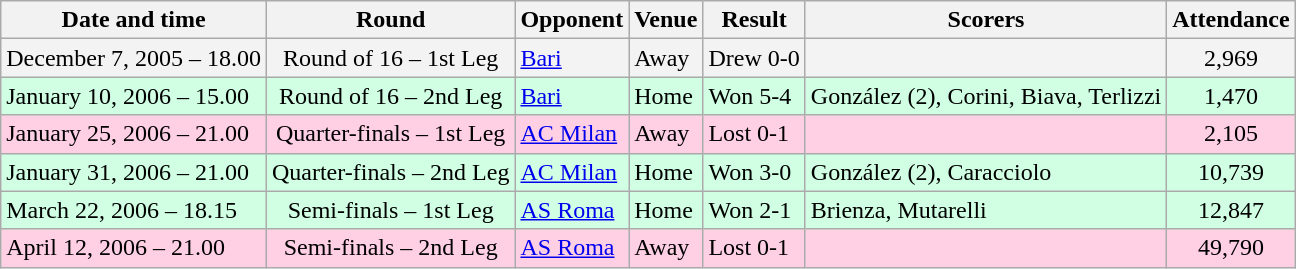<table class="wikitable">
<tr>
<th>Date and time</th>
<th>Round</th>
<th>Opponent</th>
<th>Venue</th>
<th>Result</th>
<th>Scorers</th>
<th>Attendance</th>
</tr>
<tr bgcolor = "#f3f3f3">
<td>December 7, 2005 – 18.00</td>
<td align="center">Round of 16 – 1st Leg</td>
<td><a href='#'>Bari</a></td>
<td>Away</td>
<td>Drew 0-0</td>
<td></td>
<td align="center">2,969</td>
</tr>
<tr bgcolor = "#d0ffe3">
<td>January 10, 2006 – 15.00</td>
<td align="center">Round of 16 – 2nd Leg</td>
<td><a href='#'>Bari</a></td>
<td>Home</td>
<td>Won 5-4</td>
<td>González (2), Corini, Biava, Terlizzi</td>
<td align="center">1,470</td>
</tr>
<tr bgcolor = "#ffd0e3">
<td>January 25, 2006 – 21.00</td>
<td align="center">Quarter-finals – 1st Leg</td>
<td><a href='#'>AC Milan</a></td>
<td>Away</td>
<td>Lost 0-1</td>
<td></td>
<td align="center">2,105</td>
</tr>
<tr bgcolor = "#d0ffe3">
<td>January 31, 2006 – 21.00</td>
<td align="center">Quarter-finals – 2nd Leg</td>
<td><a href='#'>AC Milan</a></td>
<td>Home</td>
<td>Won 3-0</td>
<td>González (2), Caracciolo</td>
<td align="center">10,739</td>
</tr>
<tr bgcolor = "#d0ffe3">
<td>March 22, 2006 – 18.15</td>
<td align="center">Semi-finals – 1st Leg</td>
<td><a href='#'>AS Roma</a></td>
<td>Home</td>
<td>Won 2-1</td>
<td>Brienza, Mutarelli</td>
<td align="center">12,847</td>
</tr>
<tr bgcolor = "#ffd0e3">
<td>April 12, 2006 – 21.00</td>
<td align="center">Semi-finals – 2nd Leg</td>
<td><a href='#'>AS Roma</a></td>
<td>Away</td>
<td>Lost 0-1</td>
<td></td>
<td align="center">49,790</td>
</tr>
</table>
